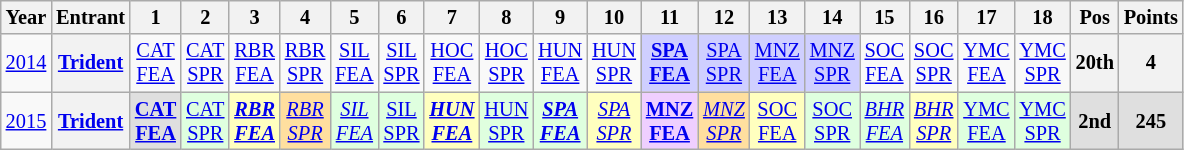<table class="wikitable" style="text-align:center; font-size:85%">
<tr>
<th>Year</th>
<th>Entrant</th>
<th>1</th>
<th>2</th>
<th>3</th>
<th>4</th>
<th>5</th>
<th>6</th>
<th>7</th>
<th>8</th>
<th>9</th>
<th>10</th>
<th>11</th>
<th>12</th>
<th>13</th>
<th>14</th>
<th>15</th>
<th>16</th>
<th>17</th>
<th>18</th>
<th>Pos</th>
<th>Points</th>
</tr>
<tr>
<td><a href='#'>2014</a></td>
<th nowrap><a href='#'>Trident</a></th>
<td><a href='#'>CAT<br>FEA</a></td>
<td><a href='#'>CAT<br>SPR</a></td>
<td><a href='#'>RBR<br>FEA</a></td>
<td><a href='#'>RBR<br>SPR</a></td>
<td><a href='#'>SIL<br>FEA</a></td>
<td><a href='#'>SIL<br>SPR</a></td>
<td><a href='#'>HOC<br>FEA</a></td>
<td><a href='#'>HOC<br>SPR</a></td>
<td><a href='#'>HUN<br>FEA</a></td>
<td><a href='#'>HUN<br>SPR</a></td>
<td style="background:#CFCFFF;"><strong><a href='#'>SPA<br>FEA</a></strong><br></td>
<td style="background:#CFCFFF;"><a href='#'>SPA<br>SPR</a><br></td>
<td style="background:#CFCFFF;"><a href='#'>MNZ<br>FEA</a><br></td>
<td style="background:#CFCFFF;"><a href='#'>MNZ<br>SPR</a><br></td>
<td><a href='#'>SOC<br>FEA</a></td>
<td><a href='#'>SOC<br>SPR</a></td>
<td><a href='#'>YMC<br>FEA</a></td>
<td><a href='#'>YMC<br>SPR</a></td>
<th>20th</th>
<th>4</th>
</tr>
<tr>
<td><a href='#'>2015</a></td>
<th nowrap><a href='#'>Trident</a></th>
<td style="background:#DFDFDF;"><strong><a href='#'>CAT<br>FEA</a></strong><br></td>
<td style="background:#DFFFDF;"><a href='#'>CAT<br>SPR</a><br></td>
<td style="background:#FFFFBF;"><strong><em><a href='#'>RBR<br>FEA</a></em></strong><br></td>
<td style="background:#FFDF9F;"><em><a href='#'>RBR<br>SPR</a></em><br></td>
<td style="background:#DFFFDF;"><em><a href='#'>SIL<br>FEA</a></em><br></td>
<td style="background:#DFFFDF;"><a href='#'>SIL<br>SPR</a><br></td>
<td style="background:#FFFFBF;"><strong><em><a href='#'>HUN<br>FEA</a></em></strong><br></td>
<td style="background:#DFFFDF;"><a href='#'>HUN<br>SPR</a><br></td>
<td style="background:#DFFFDF;"><strong><em><a href='#'>SPA<br>FEA</a></em></strong><br></td>
<td style="background:#FFFFBF;"><em><a href='#'>SPA<br>SPR</a></em><br></td>
<td style="background:#EFCFFF;"><strong><a href='#'>MNZ<br>FEA</a></strong><br></td>
<td style="background:#FFDF9F;"><em><a href='#'>MNZ<br>SPR</a></em><br></td>
<td style="background:#FFFFBF;"><a href='#'>SOC<br>FEA</a><br></td>
<td style="background:#DFFFDF;"><a href='#'>SOC<br>SPR</a><br></td>
<td style="background:#DFFFDF;"><em><a href='#'>BHR<br>FEA</a></em><br></td>
<td style="background:#FFFFBF;"><em><a href='#'>BHR<br>SPR</a></em><br></td>
<td style="background:#DFFFDF;"><a href='#'>YMC<br>FEA</a><br></td>
<td style="background:#DFFFDF;"><a href='#'>YMC<br>SPR</a><br></td>
<th style="background:#DFDFDF;">2nd</th>
<th style="background:#DFDFDF;">245</th>
</tr>
</table>
